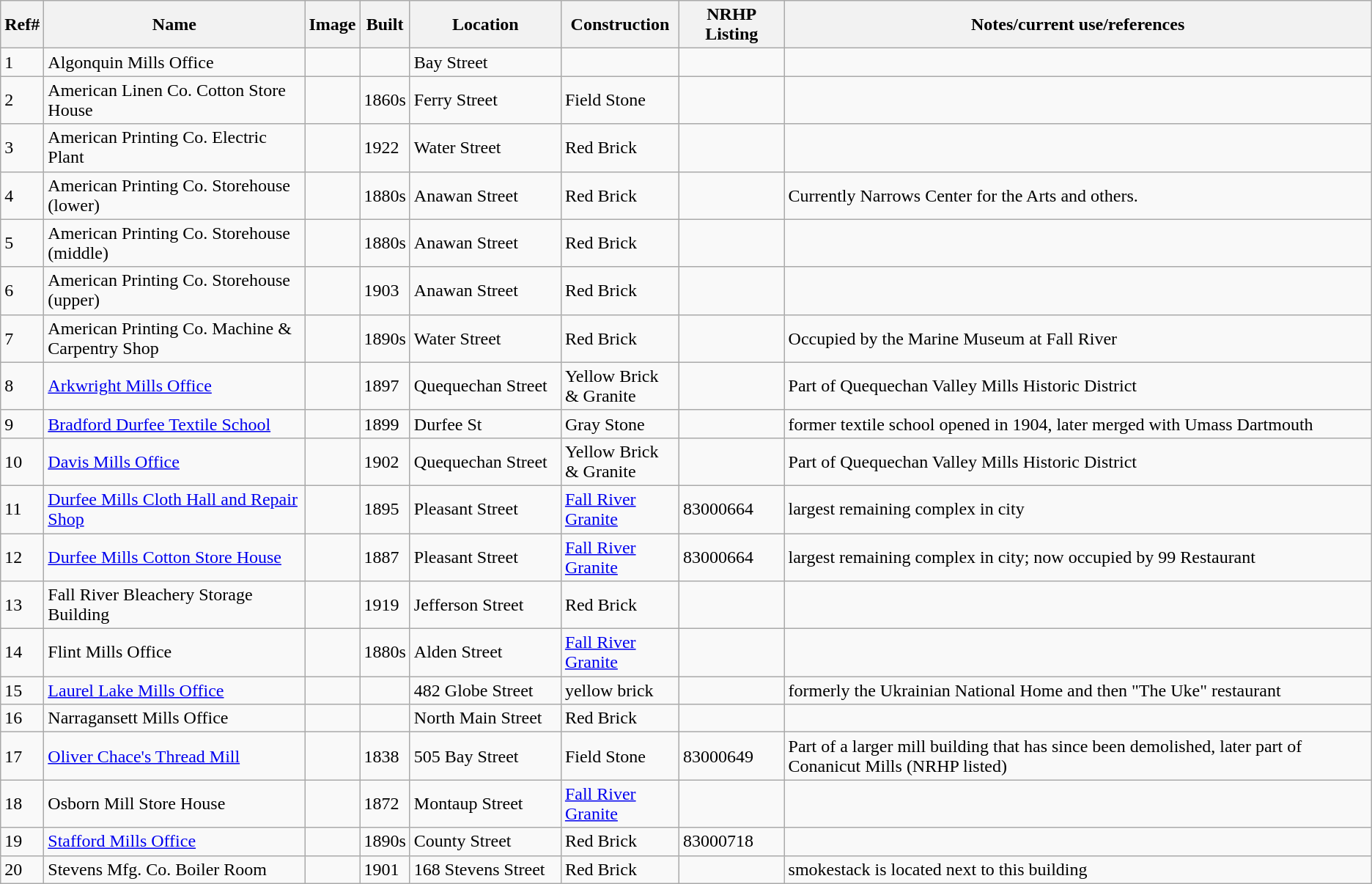<table class="wikitable sortable">
<tr>
<th>Ref#</th>
<th scope="col" width="230">Name</th>
<th>Image</th>
<th>Built</th>
<th scope="col" width="130">Location</th>
<th scope="col" width="100">Construction</th>
<th>NRHP Listing</th>
<th class="unsortable">Notes/current use/references</th>
</tr>
<tr>
<td>1</td>
<td>Algonquin Mills Office</td>
<td></td>
<td></td>
<td>Bay Street</td>
<td></td>
<td></td>
<td></td>
</tr>
<tr>
<td>2</td>
<td>American Linen Co. Cotton Store House</td>
<td></td>
<td>1860s</td>
<td>Ferry Street</td>
<td>Field Stone</td>
<td></td>
<td></td>
</tr>
<tr>
<td>3</td>
<td>American Printing Co. Electric Plant</td>
<td></td>
<td>1922</td>
<td>Water Street</td>
<td>Red Brick</td>
<td></td>
<td></td>
</tr>
<tr>
<td>4</td>
<td>American Printing Co. Storehouse (lower)</td>
<td></td>
<td>1880s</td>
<td>Anawan Street</td>
<td>Red Brick</td>
<td></td>
<td>Currently Narrows Center for the Arts and others.</td>
</tr>
<tr>
<td>5</td>
<td>American Printing Co. Storehouse (middle)</td>
<td></td>
<td>1880s</td>
<td>Anawan Street</td>
<td>Red Brick</td>
<td></td>
<td></td>
</tr>
<tr>
<td>6</td>
<td>American Printing Co. Storehouse (upper)</td>
<td></td>
<td>1903</td>
<td>Anawan Street</td>
<td>Red Brick</td>
<td></td>
<td></td>
</tr>
<tr>
<td>7</td>
<td>American Printing Co. Machine & Carpentry Shop</td>
<td></td>
<td>1890s</td>
<td>Water Street</td>
<td>Red Brick</td>
<td></td>
<td>Occupied by the Marine Museum at Fall River</td>
</tr>
<tr>
<td>8</td>
<td><a href='#'>Arkwright Mills Office</a></td>
<td></td>
<td>1897</td>
<td>Quequechan Street</td>
<td>Yellow Brick & Granite</td>
<td></td>
<td>Part of Quequechan Valley Mills Historic District</td>
</tr>
<tr>
<td>9</td>
<td><a href='#'>Bradford Durfee Textile School</a></td>
<td></td>
<td>1899</td>
<td>Durfee St</td>
<td>Gray Stone</td>
<td></td>
<td>former textile school opened in 1904, later merged with Umass Dartmouth</td>
</tr>
<tr>
<td>10</td>
<td><a href='#'>Davis Mills Office</a></td>
<td></td>
<td>1902</td>
<td>Quequechan Street</td>
<td>Yellow Brick & Granite</td>
<td></td>
<td>Part of Quequechan Valley Mills Historic District</td>
</tr>
<tr>
<td>11</td>
<td><a href='#'>Durfee Mills Cloth Hall and Repair Shop</a></td>
<td></td>
<td>1895</td>
<td>Pleasant Street</td>
<td><a href='#'>Fall River Granite</a></td>
<td>83000664</td>
<td>largest remaining complex in city</td>
</tr>
<tr>
<td>12</td>
<td><a href='#'>Durfee Mills Cotton Store House</a></td>
<td></td>
<td>1887</td>
<td>Pleasant Street</td>
<td><a href='#'>Fall River Granite</a></td>
<td>83000664</td>
<td>largest remaining complex in city; now occupied by 99 Restaurant</td>
</tr>
<tr>
<td>13</td>
<td>Fall River Bleachery Storage Building</td>
<td></td>
<td>1919</td>
<td>Jefferson Street</td>
<td>Red Brick</td>
<td></td>
<td></td>
</tr>
<tr>
<td>14</td>
<td>Flint Mills Office</td>
<td></td>
<td>1880s</td>
<td>Alden Street</td>
<td><a href='#'>Fall River Granite</a></td>
<td></td>
<td></td>
</tr>
<tr>
<td>15</td>
<td><a href='#'>Laurel Lake Mills Office</a></td>
<td></td>
<td></td>
<td>482 Globe Street</td>
<td>yellow brick</td>
<td></td>
<td>formerly the Ukrainian National Home and then "The Uke" restaurant</td>
</tr>
<tr>
<td>16</td>
<td>Narragansett Mills Office</td>
<td></td>
<td></td>
<td>North Main Street</td>
<td>Red Brick</td>
<td></td>
<td></td>
</tr>
<tr>
<td>17</td>
<td><a href='#'>Oliver Chace's Thread Mill</a></td>
<td></td>
<td>1838</td>
<td>505 Bay Street</td>
<td>Field Stone</td>
<td>83000649</td>
<td>Part of a larger mill building that has since been demolished, later part of Conanicut Mills (NRHP listed)</td>
</tr>
<tr>
<td>18</td>
<td>Osborn Mill Store House</td>
<td></td>
<td>1872</td>
<td>Montaup Street</td>
<td><a href='#'>Fall River Granite</a></td>
<td></td>
<td></td>
</tr>
<tr>
<td>19</td>
<td><a href='#'>Stafford Mills Office</a></td>
<td></td>
<td>1890s</td>
<td>County Street</td>
<td>Red Brick</td>
<td>83000718</td>
<td></td>
</tr>
<tr>
<td>20</td>
<td>Stevens Mfg. Co. Boiler Room</td>
<td></td>
<td>1901</td>
<td>168 Stevens Street</td>
<td>Red Brick</td>
<td></td>
<td>smokestack is located next to this building</td>
</tr>
</table>
